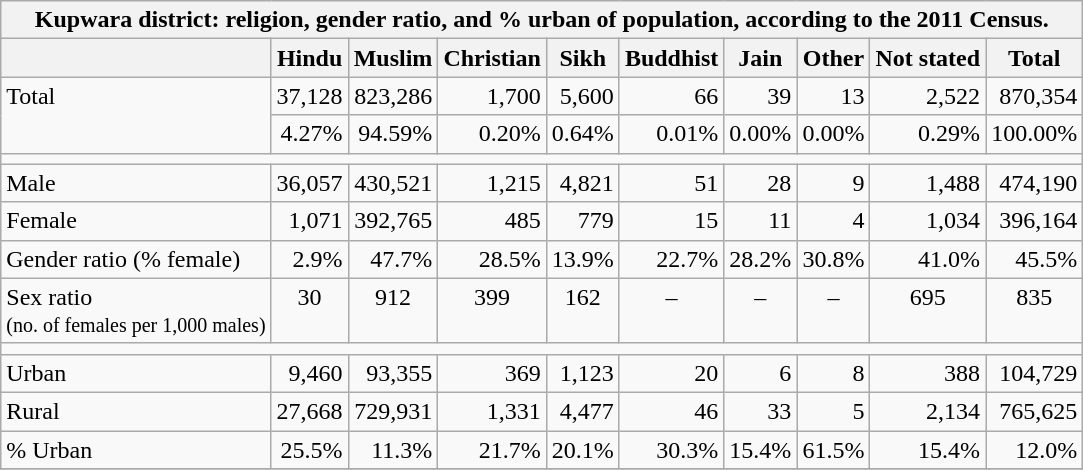<table class="wikitable mw-collapsible mw-collapsed">
<tr>
<th colspan=10>Kupwara district: religion, gender ratio, and % urban of population, according to the 2011 Census.</th>
</tr>
<tr style="vertical-align:top;">
<th></th>
<th>Hindu</th>
<th>Muslim</th>
<th>Christian</th>
<th>Sikh</th>
<th>Buddhist</th>
<th>Jain</th>
<th>Other</th>
<th>Not stated</th>
<th>Total</th>
</tr>
<tr style="vertical-align:top; text-align:right;">
<td rowspan=2 style="text-align:left">Total</td>
<td>37,128</td>
<td>823,286</td>
<td>1,700</td>
<td>5,600</td>
<td>66</td>
<td>39</td>
<td>13</td>
<td>2,522</td>
<td>870,354</td>
</tr>
<tr style="vertical-align:top; text-align:right;">
<td>4.27%</td>
<td>94.59%</td>
<td>0.20%</td>
<td>0.64%</td>
<td>0.01%</td>
<td>0.00%</td>
<td>0.00%</td>
<td>0.29%</td>
<td>100.00%</td>
</tr>
<tr>
<td colspan=10></td>
</tr>
<tr style="vertical-align:top; text-align:right;">
<td style="text-align:left">Male</td>
<td>36,057</td>
<td>430,521</td>
<td>1,215</td>
<td>4,821</td>
<td>51</td>
<td>28</td>
<td>9</td>
<td>1,488</td>
<td>474,190</td>
</tr>
<tr style="vertical-align:top; text-align:right;">
<td style="text-align:left">Female</td>
<td>1,071</td>
<td>392,765</td>
<td>485</td>
<td>779</td>
<td>15</td>
<td>11</td>
<td>4</td>
<td>1,034</td>
<td>396,164</td>
</tr>
<tr style="vertical-align:top; text-align:right;">
<td style="text-align:left">Gender ratio (% female)</td>
<td>2.9%</td>
<td>47.7%</td>
<td>28.5%</td>
<td>13.9%</td>
<td>22.7%</td>
<td>28.2%</td>
<td>30.8%</td>
<td>41.0%</td>
<td>45.5%</td>
</tr>
<tr style="vertical-align:top; text-align:center;">
<td style="text-align:left">Sex ratio <br><small>(no. of females per 1,000 males)</small></td>
<td>30</td>
<td>912</td>
<td>399</td>
<td>162</td>
<td>–</td>
<td>–</td>
<td>–</td>
<td>695</td>
<td>835</td>
</tr>
<tr>
<td colspan=10></td>
</tr>
<tr style="vertical-align:top; text-align:right;">
<td style="text-align:left">Urban</td>
<td>9,460</td>
<td>93,355</td>
<td>369</td>
<td>1,123</td>
<td>20</td>
<td>6</td>
<td>8</td>
<td>388</td>
<td>104,729</td>
</tr>
<tr style="vertical-align:top; text-align:right;">
<td style="text-align:left">Rural</td>
<td>27,668</td>
<td>729,931</td>
<td>1,331</td>
<td>4,477</td>
<td>46</td>
<td>33</td>
<td>5</td>
<td>2,134</td>
<td>765,625</td>
</tr>
<tr style="vertical-align:top; text-align:right;">
<td style="text-align:left">% Urban</td>
<td>25.5%</td>
<td>11.3%</td>
<td>21.7%</td>
<td>20.1%</td>
<td>30.3%</td>
<td>15.4%</td>
<td>61.5%</td>
<td>15.4%</td>
<td>12.0%</td>
</tr>
<tr>
</tr>
</table>
